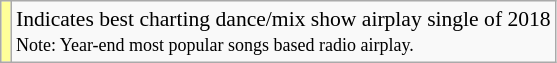<table class="wikitable" style="font-size:90%;">
<tr>
<td style="background-color:#FFFF99"></td>
<td>Indicates best charting dance/mix show airplay single of 2018  <br> <small>Note: Year-end most popular songs based radio airplay.</small></td>
</tr>
</table>
